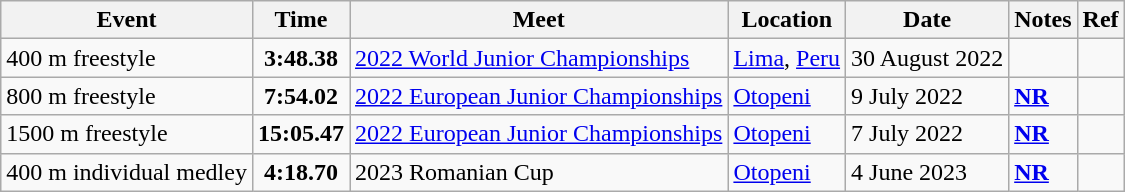<table class="wikitable">
<tr>
<th>Event</th>
<th>Time</th>
<th>Meet</th>
<th>Location</th>
<th>Date</th>
<th>Notes</th>
<th>Ref</th>
</tr>
<tr>
<td>400 m freestyle</td>
<td style="text-align:center;"><strong>3:48.38</strong></td>
<td><a href='#'>2022 World Junior Championships</a></td>
<td><a href='#'>Lima</a>, <a href='#'>Peru</a></td>
<td>30 August 2022</td>
<td></td>
<td style="text-align:center;"></td>
</tr>
<tr>
<td>800 m freestyle</td>
<td style="text-align:center;"><strong>7:54.02</strong></td>
<td><a href='#'>2022 European Junior Championships</a></td>
<td><a href='#'>Otopeni</a></td>
<td>9 July 2022</td>
<td><strong><a href='#'>NR</a></strong></td>
<td style="text-align:center;"></td>
</tr>
<tr>
<td>1500 m freestyle</td>
<td style="text-align:center;"><strong>15:05.47</strong></td>
<td><a href='#'>2022 European Junior Championships</a></td>
<td><a href='#'>Otopeni</a></td>
<td>7 July 2022</td>
<td><strong><a href='#'>NR</a></strong></td>
<td style="text-align:center;"></td>
</tr>
<tr>
<td>400 m individual medley</td>
<td style="text-align:center;"><strong>4:18.70</strong></td>
<td>2023 Romanian Cup</td>
<td><a href='#'>Otopeni</a></td>
<td>4 June 2023</td>
<td><strong><a href='#'>NR</a></strong></td>
<td style="text-align:center;"></td>
</tr>
</table>
